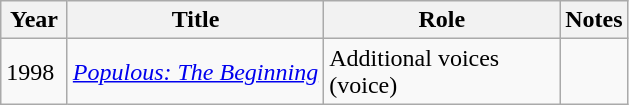<table class="wikitable sortable">
<tr>
<th width="37px">Year</th>
<th>Title</th>
<th width="150px">Role</th>
<th>Notes</th>
</tr>
<tr>
<td>1998</td>
<td><em><a href='#'>Populous: The Beginning</a></em></td>
<td>Additional voices (voice)</td>
<td></td>
</tr>
</table>
